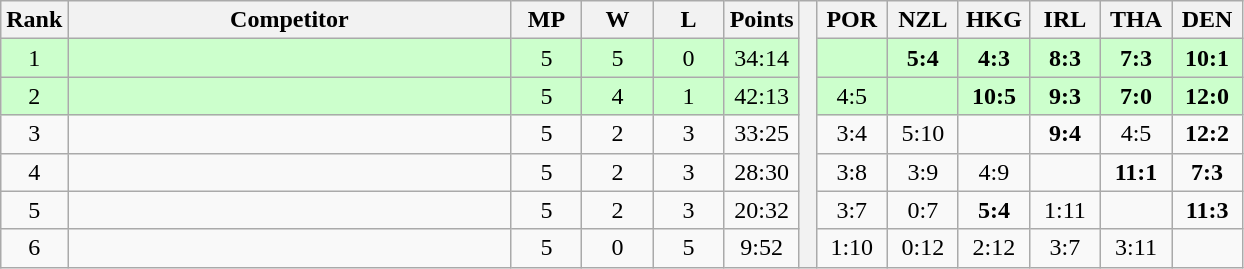<table class="wikitable" style="text-align:center">
<tr>
<th>Rank</th>
<th style="width:18em">Competitor</th>
<th style="width:2.5em">MP</th>
<th style="width:2.5em">W</th>
<th style="width:2.5em">L</th>
<th>Points</th>
<th rowspan="7"> </th>
<th style="width:2.5em">POR</th>
<th style="width:2.5em">NZL</th>
<th style="width:2.5em">HKG</th>
<th style="width:2.5em">IRL</th>
<th style="width:2.5em">THA</th>
<th style="width:2.5em">DEN</th>
</tr>
<tr style="background:#cfc;">
<td>1</td>
<td style="text-align:left"></td>
<td>5</td>
<td>5</td>
<td>0</td>
<td>34:14</td>
<td></td>
<td><strong>5:4</strong></td>
<td><strong>4:3</strong></td>
<td><strong>8:3</strong></td>
<td><strong>7:3</strong></td>
<td><strong>10:1</strong></td>
</tr>
<tr style="background:#cfc;">
<td>2</td>
<td style="text-align:left"></td>
<td>5</td>
<td>4</td>
<td>1</td>
<td>42:13</td>
<td>4:5</td>
<td></td>
<td><strong>10:5</strong></td>
<td><strong>9:3</strong></td>
<td><strong>7:0</strong></td>
<td><strong>12:0</strong></td>
</tr>
<tr>
<td>3</td>
<td style="text-align:left"></td>
<td>5</td>
<td>2</td>
<td>3</td>
<td>33:25</td>
<td>3:4</td>
<td>5:10</td>
<td></td>
<td><strong>9:4</strong></td>
<td>4:5</td>
<td><strong>12:2</strong></td>
</tr>
<tr>
<td>4</td>
<td style="text-align:left"></td>
<td>5</td>
<td>2</td>
<td>3</td>
<td>28:30</td>
<td>3:8</td>
<td>3:9</td>
<td>4:9</td>
<td></td>
<td><strong>11:1</strong></td>
<td><strong>7:3</strong></td>
</tr>
<tr>
<td>5</td>
<td style="text-align:left"></td>
<td>5</td>
<td>2</td>
<td>3</td>
<td>20:32</td>
<td>3:7</td>
<td>0:7</td>
<td><strong>5:4</strong></td>
<td>1:11</td>
<td></td>
<td><strong>11:3</strong></td>
</tr>
<tr>
<td>6</td>
<td style="text-align:left"></td>
<td>5</td>
<td>0</td>
<td>5</td>
<td>9:52</td>
<td>1:10</td>
<td>0:12</td>
<td>2:12</td>
<td>3:7</td>
<td>3:11</td>
<td></td>
</tr>
</table>
